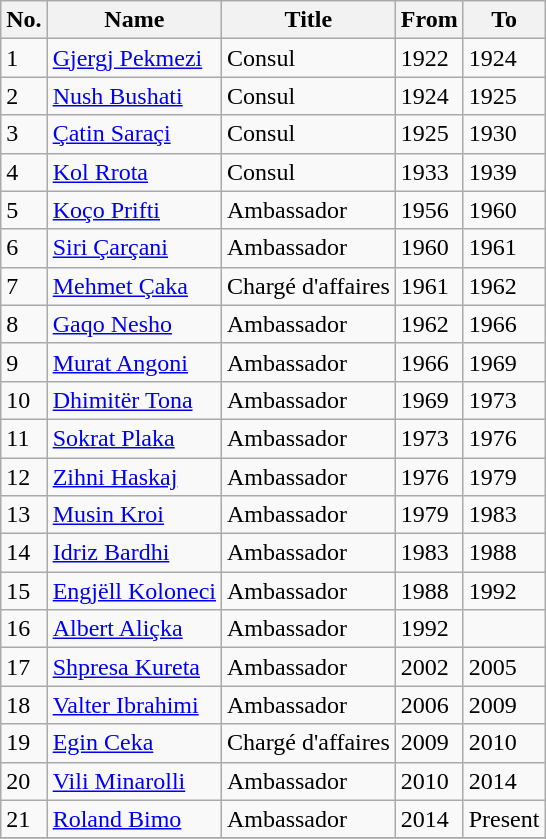<table class="wikitable">
<tr>
<th>No.</th>
<th>Name</th>
<th>Title</th>
<th>From</th>
<th>To</th>
</tr>
<tr>
<td>1</td>
<td><a href='#'>Gjergj Pekmezi</a></td>
<td>Consul</td>
<td>1922</td>
<td>1924</td>
</tr>
<tr>
<td>2</td>
<td><a href='#'>Nush Bushati</a></td>
<td>Consul</td>
<td>1924</td>
<td>1925</td>
</tr>
<tr>
<td>3</td>
<td><a href='#'>Çatin Saraçi</a></td>
<td>Consul</td>
<td>1925</td>
<td>1930</td>
</tr>
<tr>
<td>4</td>
<td><a href='#'>Kol Rrota</a></td>
<td>Consul</td>
<td>1933</td>
<td>1939</td>
</tr>
<tr>
<td>5</td>
<td><a href='#'>Koço Prifti</a></td>
<td>Ambassador</td>
<td>1956</td>
<td>1960</td>
</tr>
<tr>
<td>6</td>
<td><a href='#'>Siri Çarçani</a></td>
<td>Ambassador</td>
<td>1960</td>
<td>1961</td>
</tr>
<tr>
<td>7</td>
<td><a href='#'>Mehmet Çaka</a></td>
<td>Chargé d'affaires</td>
<td>1961</td>
<td>1962</td>
</tr>
<tr>
<td>8</td>
<td><a href='#'>Gaqo Nesho</a></td>
<td>Ambassador</td>
<td>1962</td>
<td>1966</td>
</tr>
<tr>
<td>9</td>
<td><a href='#'>Murat Angoni</a></td>
<td>Ambassador</td>
<td>1966</td>
<td>1969</td>
</tr>
<tr>
<td>10</td>
<td><a href='#'>Dhimitër Tona</a></td>
<td>Ambassador</td>
<td>1969</td>
<td>1973</td>
</tr>
<tr>
<td>11</td>
<td><a href='#'>Sokrat Plaka</a></td>
<td>Ambassador</td>
<td>1973</td>
<td>1976</td>
</tr>
<tr>
<td>12</td>
<td><a href='#'>Zihni Haskaj</a></td>
<td>Ambassador</td>
<td>1976</td>
<td>1979</td>
</tr>
<tr>
<td>13</td>
<td><a href='#'>Musin Kroi</a></td>
<td>Ambassador</td>
<td>1979</td>
<td>1983</td>
</tr>
<tr>
<td>14</td>
<td><a href='#'>Idriz Bardhi</a></td>
<td>Ambassador</td>
<td>1983</td>
<td>1988</td>
</tr>
<tr>
<td>15</td>
<td><a href='#'>Engjëll Koloneci</a></td>
<td>Ambassador</td>
<td>1988</td>
<td>1992</td>
</tr>
<tr>
<td>16</td>
<td><a href='#'>Albert Aliçka</a></td>
<td>Ambassador</td>
<td>1992</td>
<td></td>
</tr>
<tr>
<td>17</td>
<td><a href='#'>Shpresa Kureta</a></td>
<td>Ambassador</td>
<td>2002</td>
<td>2005</td>
</tr>
<tr>
<td>18</td>
<td><a href='#'>Valter Ibrahimi</a></td>
<td>Ambassador</td>
<td>2006</td>
<td>2009</td>
</tr>
<tr>
<td>19</td>
<td><a href='#'>Egin Ceka</a></td>
<td>Chargé d'affaires</td>
<td>2009</td>
<td>2010</td>
</tr>
<tr>
<td>20</td>
<td><a href='#'>Vili Minarolli</a></td>
<td>Ambassador</td>
<td>2010</td>
<td>2014</td>
</tr>
<tr>
<td>21</td>
<td><a href='#'>Roland Bimo</a></td>
<td>Ambassador</td>
<td>2014</td>
<td>Present</td>
</tr>
<tr>
</tr>
</table>
